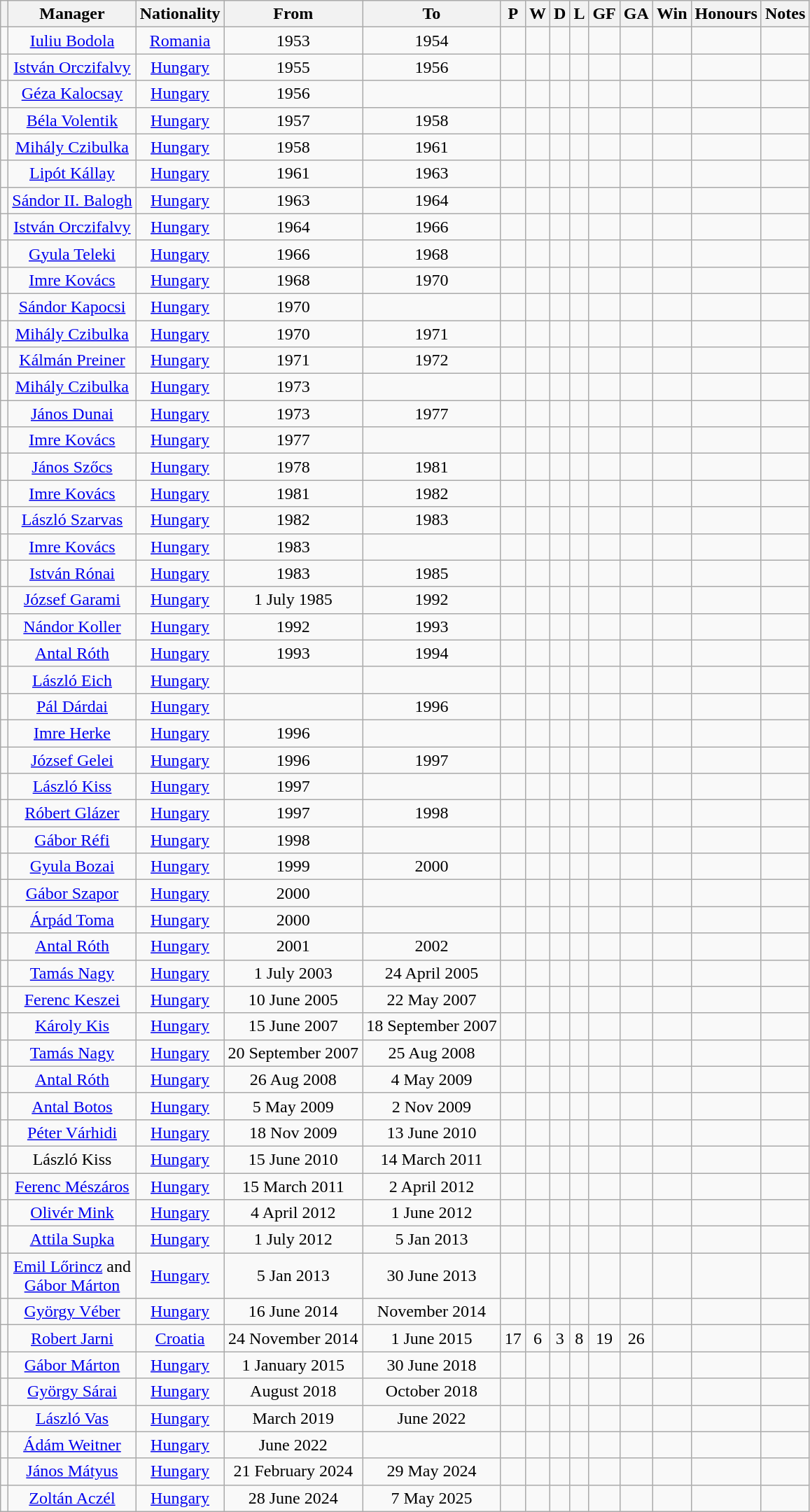<table class="wikitable plainrowheaders sortable" style="text-align:center">
<tr>
<th></th>
<th>Manager</th>
<th>Nationality</th>
<th>From</th>
<th>To</th>
<th>P</th>
<th>W</th>
<th>D</th>
<th>L</th>
<th>GF</th>
<th>GA</th>
<th>Win</th>
<th>Honours</th>
<th>Notes</th>
</tr>
<tr>
<td></td>
<td><a href='#'>Iuliu Bodola</a></td>
<td> <a href='#'>Romania</a></td>
<td>1953</td>
<td>1954</td>
<td></td>
<td></td>
<td></td>
<td></td>
<td></td>
<td></td>
<td></td>
<td></td>
<td></td>
</tr>
<tr>
<td></td>
<td><a href='#'>István Orczifalvy</a></td>
<td> <a href='#'>Hungary</a></td>
<td>1955</td>
<td>1956</td>
<td></td>
<td></td>
<td></td>
<td></td>
<td></td>
<td></td>
<td></td>
<td></td>
<td></td>
</tr>
<tr>
<td></td>
<td><a href='#'>Géza Kalocsay</a></td>
<td> <a href='#'>Hungary</a></td>
<td>1956</td>
<td></td>
<td></td>
<td></td>
<td></td>
<td></td>
<td></td>
<td></td>
<td></td>
<td></td>
<td></td>
</tr>
<tr>
<td></td>
<td><a href='#'>Béla Volentik</a></td>
<td> <a href='#'>Hungary</a></td>
<td>1957</td>
<td>1958</td>
<td></td>
<td></td>
<td></td>
<td></td>
<td></td>
<td></td>
<td></td>
<td></td>
<td></td>
</tr>
<tr>
<td></td>
<td><a href='#'>Mihály Czibulka</a></td>
<td> <a href='#'>Hungary</a></td>
<td>1958</td>
<td>1961</td>
<td></td>
<td></td>
<td></td>
<td></td>
<td></td>
<td></td>
<td></td>
<td></td>
<td></td>
</tr>
<tr>
<td></td>
<td><a href='#'>Lipót Kállay</a></td>
<td> <a href='#'>Hungary</a></td>
<td>1961</td>
<td>1963</td>
<td></td>
<td></td>
<td></td>
<td></td>
<td></td>
<td></td>
<td></td>
<td></td>
<td></td>
</tr>
<tr>
<td></td>
<td><a href='#'>Sándor II. Balogh</a></td>
<td> <a href='#'>Hungary</a></td>
<td>1963</td>
<td>1964</td>
<td></td>
<td></td>
<td></td>
<td></td>
<td></td>
<td></td>
<td></td>
<td></td>
<td></td>
</tr>
<tr>
<td></td>
<td><a href='#'>István Orczifalvy</a></td>
<td> <a href='#'>Hungary</a></td>
<td>1964</td>
<td>1966</td>
<td></td>
<td></td>
<td></td>
<td></td>
<td></td>
<td></td>
<td></td>
<td></td>
<td></td>
</tr>
<tr>
<td></td>
<td><a href='#'>Gyula Teleki</a></td>
<td> <a href='#'>Hungary</a></td>
<td>1966</td>
<td>1968</td>
<td></td>
<td></td>
<td></td>
<td></td>
<td></td>
<td></td>
<td></td>
<td></td>
<td></td>
</tr>
<tr>
<td></td>
<td><a href='#'>Imre Kovács</a></td>
<td> <a href='#'>Hungary</a></td>
<td>1968</td>
<td>1970</td>
<td></td>
<td></td>
<td></td>
<td></td>
<td></td>
<td></td>
<td></td>
<td></td>
<td></td>
</tr>
<tr>
<td></td>
<td><a href='#'>Sándor Kapocsi</a></td>
<td> <a href='#'>Hungary</a></td>
<td>1970</td>
<td></td>
<td></td>
<td></td>
<td></td>
<td></td>
<td></td>
<td></td>
<td></td>
<td></td>
<td></td>
</tr>
<tr>
<td></td>
<td><a href='#'>Mihály Czibulka</a></td>
<td> <a href='#'>Hungary</a></td>
<td>1970</td>
<td>1971</td>
<td></td>
<td></td>
<td></td>
<td></td>
<td></td>
<td></td>
<td></td>
<td></td>
<td></td>
</tr>
<tr>
<td></td>
<td><a href='#'>Kálmán Preiner</a></td>
<td> <a href='#'>Hungary</a></td>
<td>1971</td>
<td>1972</td>
<td></td>
<td></td>
<td></td>
<td></td>
<td></td>
<td></td>
<td></td>
<td></td>
<td></td>
</tr>
<tr>
<td></td>
<td><a href='#'>Mihály Czibulka</a></td>
<td> <a href='#'>Hungary</a></td>
<td>1973</td>
<td></td>
<td></td>
<td></td>
<td></td>
<td></td>
<td></td>
<td></td>
<td></td>
<td></td>
<td></td>
</tr>
<tr>
<td></td>
<td><a href='#'>János Dunai</a></td>
<td> <a href='#'>Hungary</a></td>
<td>1973</td>
<td>1977</td>
<td></td>
<td></td>
<td></td>
<td></td>
<td></td>
<td></td>
<td></td>
<td></td>
<td></td>
</tr>
<tr>
<td></td>
<td><a href='#'>Imre Kovács</a></td>
<td> <a href='#'>Hungary</a></td>
<td>1977</td>
<td></td>
<td></td>
<td></td>
<td></td>
<td></td>
<td></td>
<td></td>
<td></td>
<td></td>
<td></td>
</tr>
<tr>
<td></td>
<td><a href='#'>János Szőcs</a></td>
<td> <a href='#'>Hungary</a></td>
<td>1978</td>
<td>1981</td>
<td></td>
<td></td>
<td></td>
<td></td>
<td></td>
<td></td>
<td></td>
<td></td>
<td></td>
</tr>
<tr>
<td></td>
<td><a href='#'>Imre Kovács</a></td>
<td> <a href='#'>Hungary</a></td>
<td>1981</td>
<td>1982</td>
<td></td>
<td></td>
<td></td>
<td></td>
<td></td>
<td></td>
<td></td>
<td></td>
<td></td>
</tr>
<tr>
<td></td>
<td><a href='#'>László Szarvas</a></td>
<td> <a href='#'>Hungary</a></td>
<td>1982</td>
<td>1983</td>
<td></td>
<td></td>
<td></td>
<td></td>
<td></td>
<td></td>
<td></td>
<td></td>
<td></td>
</tr>
<tr>
<td></td>
<td><a href='#'>Imre Kovács</a></td>
<td> <a href='#'>Hungary</a></td>
<td>1983</td>
<td></td>
<td></td>
<td></td>
<td></td>
<td></td>
<td></td>
<td></td>
<td></td>
<td></td>
<td></td>
</tr>
<tr>
<td></td>
<td><a href='#'>István Rónai</a></td>
<td> <a href='#'>Hungary</a></td>
<td>1983</td>
<td>1985</td>
<td></td>
<td></td>
<td></td>
<td></td>
<td></td>
<td></td>
<td></td>
<td></td>
<td></td>
</tr>
<tr>
<td></td>
<td><a href='#'>József Garami</a></td>
<td> <a href='#'>Hungary</a></td>
<td>1 July 1985</td>
<td>1992</td>
<td></td>
<td></td>
<td></td>
<td></td>
<td></td>
<td></td>
<td></td>
<td></td>
<td></td>
</tr>
<tr>
<td></td>
<td><a href='#'>Nándor Koller</a></td>
<td> <a href='#'>Hungary</a></td>
<td>1992</td>
<td>1993</td>
<td></td>
<td></td>
<td></td>
<td></td>
<td></td>
<td></td>
<td></td>
<td></td>
<td></td>
</tr>
<tr>
<td></td>
<td><a href='#'>Antal Róth</a></td>
<td> <a href='#'>Hungary</a></td>
<td>1993</td>
<td>1994</td>
<td></td>
<td></td>
<td></td>
<td></td>
<td></td>
<td></td>
<td></td>
<td></td>
<td></td>
</tr>
<tr>
<td></td>
<td><a href='#'>László Eich</a></td>
<td> <a href='#'>Hungary</a></td>
<td></td>
<td></td>
<td></td>
<td></td>
<td></td>
<td></td>
<td></td>
<td></td>
<td></td>
<td></td>
<td></td>
</tr>
<tr>
<td></td>
<td><a href='#'>Pál Dárdai</a></td>
<td> <a href='#'>Hungary</a></td>
<td></td>
<td>1996</td>
<td></td>
<td></td>
<td></td>
<td></td>
<td></td>
<td></td>
<td></td>
<td></td>
<td></td>
</tr>
<tr>
<td></td>
<td><a href='#'>Imre Herke</a></td>
<td> <a href='#'>Hungary</a></td>
<td>1996</td>
<td></td>
<td></td>
<td></td>
<td></td>
<td></td>
<td></td>
<td></td>
<td></td>
<td></td>
<td></td>
</tr>
<tr>
<td></td>
<td><a href='#'>József Gelei</a></td>
<td> <a href='#'>Hungary</a></td>
<td>1996</td>
<td>1997</td>
<td></td>
<td></td>
<td></td>
<td></td>
<td></td>
<td></td>
<td></td>
<td></td>
<td></td>
</tr>
<tr>
<td></td>
<td><a href='#'>László Kiss</a></td>
<td> <a href='#'>Hungary</a></td>
<td>1997</td>
<td></td>
<td></td>
<td></td>
<td></td>
<td></td>
<td></td>
<td></td>
<td></td>
<td></td>
<td></td>
</tr>
<tr>
<td></td>
<td><a href='#'>Róbert Glázer</a></td>
<td> <a href='#'>Hungary</a></td>
<td>1997</td>
<td>1998</td>
<td></td>
<td></td>
<td></td>
<td></td>
<td></td>
<td></td>
<td></td>
<td></td>
<td></td>
</tr>
<tr>
<td></td>
<td><a href='#'>Gábor Réfi</a></td>
<td> <a href='#'>Hungary</a></td>
<td>1998</td>
<td></td>
<td></td>
<td></td>
<td></td>
<td></td>
<td></td>
<td></td>
<td></td>
<td></td>
<td></td>
</tr>
<tr>
<td></td>
<td><a href='#'>Gyula Bozai</a></td>
<td> <a href='#'>Hungary</a></td>
<td>1999</td>
<td>2000</td>
<td></td>
<td></td>
<td></td>
<td></td>
<td></td>
<td></td>
<td></td>
<td></td>
<td></td>
</tr>
<tr>
<td></td>
<td><a href='#'>Gábor Szapor</a></td>
<td> <a href='#'>Hungary</a></td>
<td>2000</td>
<td></td>
<td></td>
<td></td>
<td></td>
<td></td>
<td></td>
<td></td>
<td></td>
<td></td>
<td></td>
</tr>
<tr>
<td></td>
<td><a href='#'>Árpád Toma</a></td>
<td> <a href='#'>Hungary</a></td>
<td>2000</td>
<td></td>
<td></td>
<td></td>
<td></td>
<td></td>
<td></td>
<td></td>
<td></td>
<td></td>
<td></td>
</tr>
<tr>
<td></td>
<td><a href='#'>Antal Róth</a></td>
<td> <a href='#'>Hungary</a></td>
<td>2001</td>
<td>2002</td>
<td></td>
<td></td>
<td></td>
<td></td>
<td></td>
<td></td>
<td></td>
<td></td>
<td></td>
</tr>
<tr>
<td></td>
<td><a href='#'>Tamás Nagy</a></td>
<td> <a href='#'>Hungary</a></td>
<td>1 July 2003</td>
<td>24 April 2005</td>
<td></td>
<td></td>
<td></td>
<td></td>
<td></td>
<td></td>
<td></td>
<td></td>
<td></td>
</tr>
<tr>
<td></td>
<td><a href='#'>Ferenc Keszei</a></td>
<td> <a href='#'>Hungary</a></td>
<td>10 June 2005</td>
<td>22 May 2007</td>
<td></td>
<td></td>
<td></td>
<td></td>
<td></td>
<td></td>
<td></td>
<td></td>
<td></td>
</tr>
<tr>
<td></td>
<td><a href='#'>Károly Kis</a></td>
<td> <a href='#'>Hungary</a></td>
<td>15 June 2007</td>
<td>18 September 2007</td>
<td></td>
<td></td>
<td></td>
<td></td>
<td></td>
<td></td>
<td></td>
<td></td>
<td></td>
</tr>
<tr>
<td></td>
<td><a href='#'>Tamás Nagy</a></td>
<td> <a href='#'>Hungary</a></td>
<td>20 September 2007</td>
<td>25 Aug 2008</td>
<td></td>
<td></td>
<td></td>
<td></td>
<td></td>
<td></td>
<td></td>
<td></td>
<td></td>
</tr>
<tr>
<td></td>
<td><a href='#'>Antal Róth</a></td>
<td> <a href='#'>Hungary</a></td>
<td>26 Aug 2008</td>
<td>4 May 2009</td>
<td></td>
<td></td>
<td></td>
<td></td>
<td></td>
<td></td>
<td></td>
<td></td>
<td></td>
</tr>
<tr>
<td></td>
<td><a href='#'>Antal Botos</a></td>
<td> <a href='#'>Hungary</a></td>
<td>5 May 2009</td>
<td>2 Nov 2009</td>
<td></td>
<td></td>
<td></td>
<td></td>
<td></td>
<td></td>
<td></td>
<td></td>
<td></td>
</tr>
<tr>
<td></td>
<td><a href='#'>Péter Várhidi</a></td>
<td> <a href='#'>Hungary</a></td>
<td>18 Nov 2009</td>
<td>13 June 2010</td>
<td></td>
<td></td>
<td></td>
<td></td>
<td></td>
<td></td>
<td></td>
<td></td>
<td></td>
</tr>
<tr>
<td></td>
<td>László Kiss</td>
<td> <a href='#'>Hungary</a></td>
<td>15 June 2010</td>
<td>14 March 2011</td>
<td></td>
<td></td>
<td></td>
<td></td>
<td></td>
<td></td>
<td></td>
<td></td>
<td></td>
</tr>
<tr>
<td></td>
<td><a href='#'>Ferenc Mészáros</a></td>
<td> <a href='#'>Hungary</a></td>
<td>15 March 2011</td>
<td>2 April 2012</td>
<td></td>
<td></td>
<td></td>
<td></td>
<td></td>
<td></td>
<td></td>
<td></td>
<td></td>
</tr>
<tr>
<td></td>
<td><a href='#'>Olivér Mink</a></td>
<td> <a href='#'>Hungary</a></td>
<td>4 April 2012</td>
<td>1 June 2012</td>
<td></td>
<td></td>
<td></td>
<td></td>
<td></td>
<td></td>
<td></td>
<td></td>
<td></td>
</tr>
<tr>
<td></td>
<td><a href='#'>Attila Supka</a></td>
<td> <a href='#'>Hungary</a></td>
<td>1 July 2012</td>
<td>5 Jan 2013</td>
<td></td>
<td></td>
<td></td>
<td></td>
<td></td>
<td></td>
<td></td>
<td></td>
<td></td>
</tr>
<tr>
<td></td>
<td><a href='#'>Emil Lőrincz</a> and<br><a href='#'>Gábor Márton</a></td>
<td> <a href='#'>Hungary</a></td>
<td>5 Jan 2013</td>
<td>30 June 2013</td>
<td></td>
<td></td>
<td></td>
<td></td>
<td></td>
<td></td>
<td></td>
<td></td>
<td></td>
</tr>
<tr>
<td></td>
<td><a href='#'>György Véber</a></td>
<td> <a href='#'>Hungary</a></td>
<td>16 June 2014</td>
<td>November 2014</td>
<td></td>
<td></td>
<td></td>
<td></td>
<td></td>
<td></td>
<td></td>
<td></td>
<td></td>
</tr>
<tr>
<td></td>
<td><a href='#'>Robert Jarni</a></td>
<td> <a href='#'>Croatia</a></td>
<td>24 November 2014</td>
<td>1 June 2015</td>
<td>17</td>
<td>6</td>
<td>3</td>
<td>8</td>
<td>19</td>
<td>26</td>
<td></td>
<td></td>
<td></td>
</tr>
<tr>
<td></td>
<td><a href='#'>Gábor Márton</a></td>
<td> <a href='#'>Hungary</a></td>
<td>1 January 2015</td>
<td>30 June 2018</td>
<td></td>
<td></td>
<td></td>
<td></td>
<td></td>
<td></td>
<td></td>
<td></td>
<td></td>
</tr>
<tr>
<td></td>
<td><a href='#'>György Sárai</a></td>
<td> <a href='#'>Hungary</a></td>
<td>August 2018</td>
<td>October 2018</td>
<td></td>
<td></td>
<td></td>
<td></td>
<td></td>
<td></td>
<td></td>
<td></td>
<td></td>
</tr>
<tr>
<td></td>
<td><a href='#'>László Vas</a></td>
<td> <a href='#'>Hungary</a></td>
<td>March 2019</td>
<td>June 2022</td>
<td></td>
<td></td>
<td></td>
<td></td>
<td></td>
<td></td>
<td></td>
<td></td>
<td></td>
</tr>
<tr>
<td></td>
<td><a href='#'>Ádám Weitner</a></td>
<td> <a href='#'>Hungary</a></td>
<td>June 2022</td>
<td></td>
<td></td>
<td></td>
<td></td>
<td></td>
<td></td>
<td></td>
<td></td>
<td></td>
<td></td>
</tr>
<tr>
<td></td>
<td><a href='#'>János Mátyus</a></td>
<td> <a href='#'>Hungary</a></td>
<td>21 February 2024</td>
<td>29 May 2024</td>
<td></td>
<td></td>
<td></td>
<td></td>
<td></td>
<td></td>
<td></td>
<td></td>
<td></td>
</tr>
<tr>
<td></td>
<td><a href='#'>Zoltán Aczél</a></td>
<td> <a href='#'>Hungary</a></td>
<td>28 June 2024</td>
<td>7 May 2025</td>
<td></td>
<td></td>
<td></td>
<td></td>
<td></td>
<td></td>
<td></td>
<td></td>
<td></td>
</tr>
</table>
